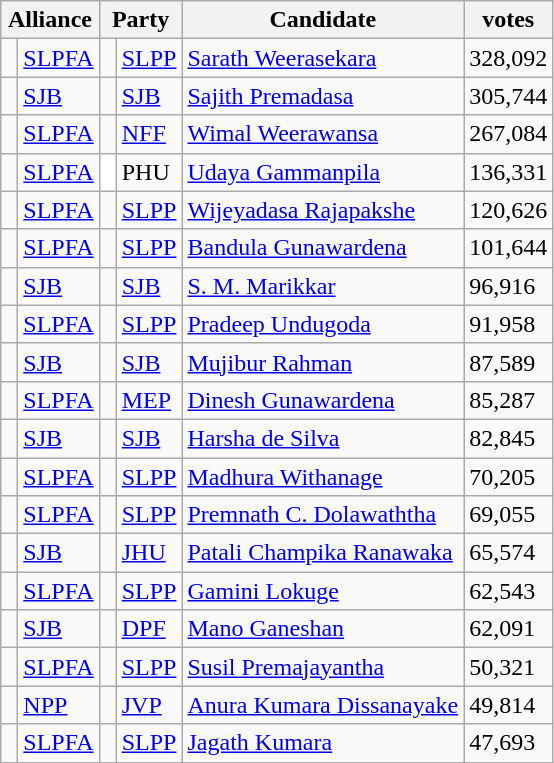<table class="wikitable sortable mw-collapsible">
<tr>
<th colspan="2">Alliance</th>
<th colspan="2">Party</th>
<th>Candidate</th>
<th>votes</th>
</tr>
<tr>
<td bgcolor=> </td>
<td align=left><a href='#'>SLPFA</a></td>
<td bgcolor=> </td>
<td align=left><a href='#'>SLPP</a></td>
<td><a href='#'>Sarath Weerasekara</a></td>
<td>328,092</td>
</tr>
<tr>
<td bgcolor=> </td>
<td align=left><a href='#'>SJB</a></td>
<td bgcolor=> </td>
<td align=left><a href='#'>SJB</a></td>
<td><a href='#'>Sajith Premadasa</a></td>
<td>305,744</td>
</tr>
<tr>
<td bgcolor=> </td>
<td align=left><a href='#'>SLPFA</a></td>
<td bgcolor=> </td>
<td align=left><a href='#'>NFF</a></td>
<td><a href='#'>Wimal Weerawansa</a></td>
<td>267,084</td>
</tr>
<tr>
<td bgcolor=> </td>
<td align=left><a href='#'>SLPFA</a></td>
<td bgcolor=white> </td>
<td align=left>PHU</td>
<td><a href='#'>Udaya Gammanpila</a></td>
<td>136,331</td>
</tr>
<tr>
<td bgcolor=> </td>
<td align=left><a href='#'>SLPFA</a></td>
<td bgcolor=> </td>
<td align=left><a href='#'>SLPP</a></td>
<td><a href='#'>Wijeyadasa Rajapakshe</a></td>
<td>120,626</td>
</tr>
<tr>
<td bgcolor=> </td>
<td align=left><a href='#'>SLPFA</a></td>
<td bgcolor=> </td>
<td align=left><a href='#'>SLPP</a></td>
<td><a href='#'>Bandula Gunawardena</a></td>
<td>101,644</td>
</tr>
<tr>
<td bgcolor=> </td>
<td align=left><a href='#'>SJB</a></td>
<td bgcolor=> </td>
<td align=left><a href='#'>SJB</a></td>
<td><a href='#'>S. M. Marikkar</a></td>
<td>96,916</td>
</tr>
<tr>
<td bgcolor=> </td>
<td align=left><a href='#'>SLPFA</a></td>
<td bgcolor=> </td>
<td align=left><a href='#'>SLPP</a></td>
<td><a href='#'>Pradeep Undugoda</a></td>
<td>91,958</td>
</tr>
<tr>
<td bgcolor=> </td>
<td align=left><a href='#'>SJB</a></td>
<td bgcolor=> </td>
<td align=left><a href='#'>SJB</a></td>
<td><a href='#'>Mujibur Rahman</a></td>
<td>87,589</td>
</tr>
<tr>
<td bgcolor=> </td>
<td align=left><a href='#'>SLPFA</a></td>
<td bgcolor=> </td>
<td align=left><a href='#'>MEP</a></td>
<td><a href='#'>Dinesh Gunawardena</a></td>
<td>85,287</td>
</tr>
<tr>
<td bgcolor=> </td>
<td align=left><a href='#'>SJB</a></td>
<td bgcolor=> </td>
<td align=left><a href='#'>SJB</a></td>
<td><a href='#'>Harsha de Silva</a></td>
<td>82,845</td>
</tr>
<tr>
<td bgcolor=> </td>
<td align=left><a href='#'>SLPFA</a></td>
<td bgcolor=> </td>
<td align=left><a href='#'>SLPP</a></td>
<td><a href='#'>Madhura Withanage</a></td>
<td>70,205</td>
</tr>
<tr>
<td bgcolor=> </td>
<td align=left><a href='#'>SLPFA</a></td>
<td bgcolor=> </td>
<td align=left><a href='#'>SLPP</a></td>
<td><a href='#'>Premnath C. Dolawaththa</a></td>
<td>69,055</td>
</tr>
<tr>
<td bgcolor=> </td>
<td align=left><a href='#'>SJB</a></td>
<td bgcolor=> </td>
<td align=left><a href='#'>JHU</a></td>
<td><a href='#'>Patali Champika Ranawaka</a></td>
<td>65,574</td>
</tr>
<tr>
<td bgcolor=> </td>
<td align=left><a href='#'>SLPFA</a></td>
<td bgcolor=> </td>
<td align=left><a href='#'>SLPP</a></td>
<td><a href='#'>Gamini Lokuge</a></td>
<td>62,543</td>
</tr>
<tr>
<td bgcolor=> </td>
<td align=left><a href='#'>SJB</a></td>
<td bgcolor=> </td>
<td align=left><a href='#'>DPF</a></td>
<td><a href='#'>Mano Ganeshan</a></td>
<td>62,091</td>
</tr>
<tr>
<td bgcolor=> </td>
<td align=left><a href='#'>SLPFA</a></td>
<td bgcolor=> </td>
<td align=left><a href='#'>SLPP</a></td>
<td><a href='#'>Susil Premajayantha</a></td>
<td>50,321</td>
</tr>
<tr>
<td bgcolor=> </td>
<td align=left><a href='#'>NPP</a></td>
<td bgcolor=> </td>
<td align=left><a href='#'>JVP</a></td>
<td><a href='#'>Anura Kumara Dissanayake</a></td>
<td>49,814</td>
</tr>
<tr>
<td bgcolor=> </td>
<td align=left><a href='#'>SLPFA</a></td>
<td bgcolor=> </td>
<td align=left><a href='#'>SLPP</a></td>
<td><a href='#'>Jagath Kumara</a></td>
<td>47,693</td>
</tr>
</table>
